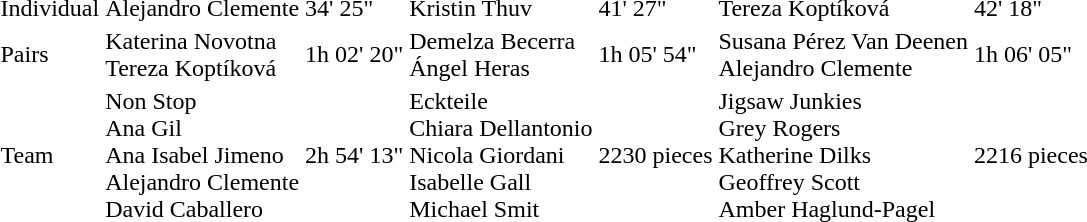<table>
<tr>
<td>Individual </td>
<td> Alejandro Clemente</td>
<td>34' 25"</td>
<td> Kristin Thuv</td>
<td>41' 27"</td>
<td> Tereza Koptíková</td>
<td>42' 18"</td>
</tr>
<tr>
<td>Pairs </td>
<td> Katerina Novotna <br>  Tereza Koptíková</td>
<td>1h 02' 20"</td>
<td> Demelza Becerra <br>  Ángel Heras</td>
<td>1h 05' 54"</td>
<td> Susana Pérez Van Deenen <br>  Alejandro Clemente</td>
<td>1h 06' 05"</td>
</tr>
<tr>
<td>Team </td>
<td> Non Stop <br> Ana Gil <br> Ana Isabel Jimeno <br> Alejandro Clemente <br> David Caballero</td>
<td>2h 54' 13"</td>
<td> Eckteile <br> Chiara Dellantonio <br> Nicola Giordani <br> Isabelle Gall <br> Michael Smit</td>
<td>2230 pieces</td>
<td> Jigsaw Junkies <br> Grey Rogers <br> Katherine Dilks <br> Geoffrey Scott <br> Amber Haglund-Pagel</td>
<td>2216 pieces</td>
</tr>
</table>
